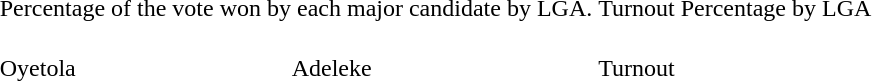<table align=center>
<tr>
<td colspan=2>Percentage of the vote won by each major candidate by LGA.</td>
<td width=220px>Turnout Percentage by LGA</td>
</tr>
<tr>
<td><br>Oyetola<br> <br> </td>
<td><br>Adeleke<br> <br> </td>
<td><br>Turnout<br> <br> </td>
</tr>
</table>
